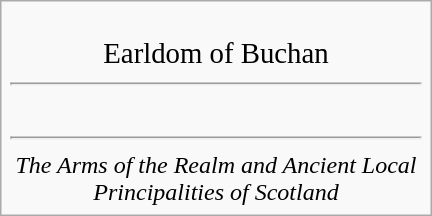<table class="infobox" style="width:18em; text-align:left;">
<tr>
<td colspan="2" style="text-align:center;"><div><br><big>Earldom of Buchan</big></div> <hr> <br> 
<hr><em>The Arms of the Realm and Ancient Local Principalities of Scotland</em> </td>
</tr>
</table>
